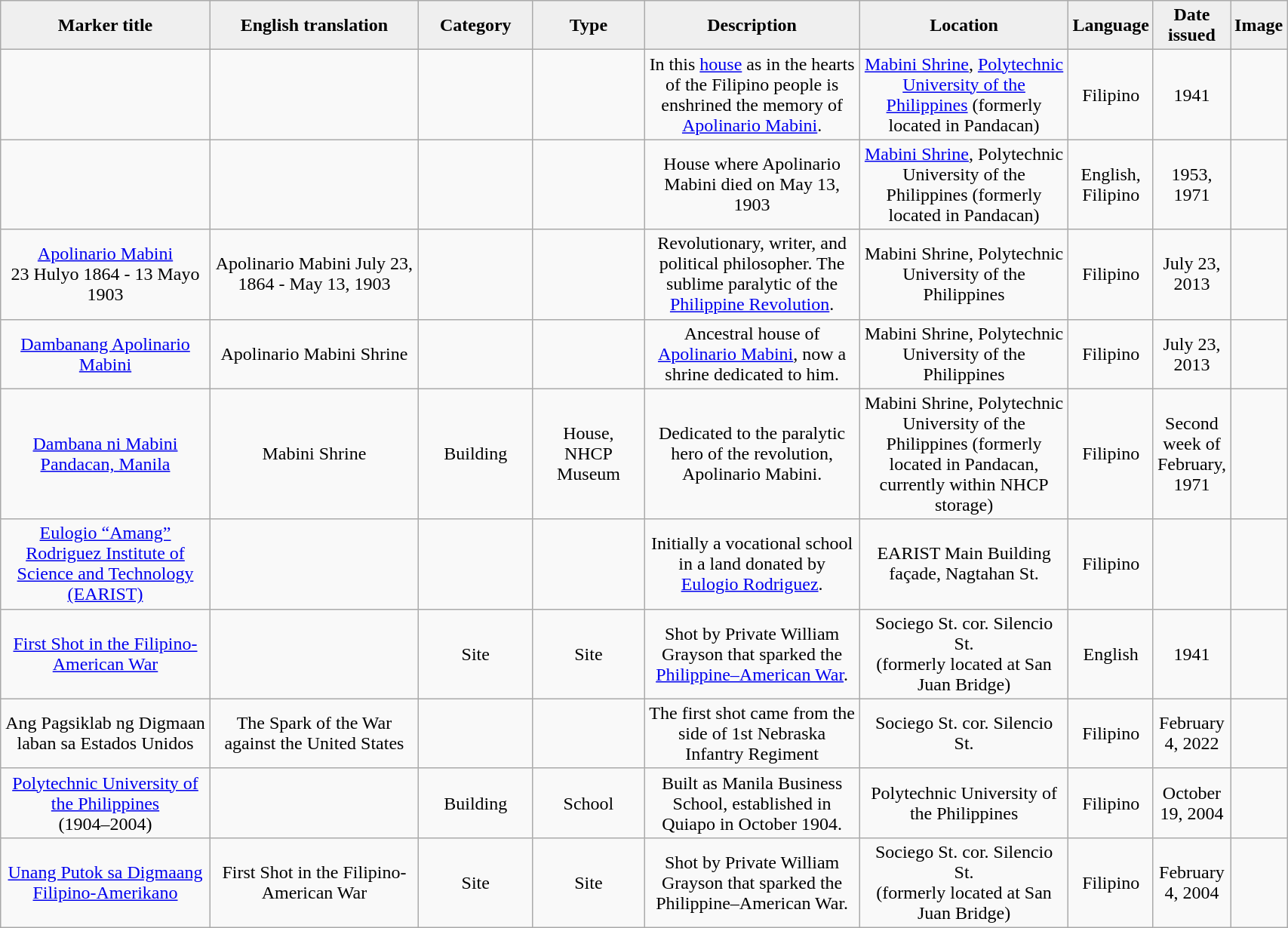<table class="wikitable" style="width:90%; text-align:center;">
<tr>
<th style="width:20%; background:#efefef;">Marker title</th>
<th style="width:20%; background:#efefef;">English translation</th>
<th style="width:10%; background:#efefef;">Category</th>
<th style="width:10%; background:#efefef;">Type</th>
<th style="width:20%; background:#efefef;">Description</th>
<th style="width:20%; background:#efefef;">Location</th>
<th style="width:10%; background:#efefef;">Language</th>
<th style="width:10%; background:#efefef;">Date issued</th>
<th style="width:10%; background:#efefef;">Image</th>
</tr>
<tr>
<td></td>
<td></td>
<td></td>
<td></td>
<td>In this <a href='#'>house</a> as in the hearts of the Filipino people is enshrined the memory of <a href='#'>Apolinario Mabini</a>.</td>
<td><a href='#'>Mabini Shrine</a>, <a href='#'>Polytechnic University of the Philippines</a> (formerly located in Pandacan)</td>
<td>Filipino</td>
<td>1941</td>
<td></td>
</tr>
<tr>
<td></td>
<td></td>
<td></td>
<td></td>
<td>House where Apolinario Mabini died on May 13, 1903</td>
<td><a href='#'>Mabini Shrine</a>, Polytechnic University of the Philippines (formerly located in Pandacan)</td>
<td>English, Filipino</td>
<td>1953, 1971</td>
<td> </td>
</tr>
<tr>
<td><a href='#'>Apolinario Mabini</a> <br>23 Hulyo 1864 - 13 Mayo 1903</td>
<td>Apolinario Mabini July 23, 1864 - May 13, 1903</td>
<td></td>
<td></td>
<td>Revolutionary, writer, and political philosopher. The sublime paralytic of the <a href='#'>Philippine Revolution</a>.</td>
<td>Mabini Shrine, Polytechnic University of the Philippines</td>
<td>Filipino</td>
<td>July 23, 2013</td>
<td><br></td>
</tr>
<tr>
<td><a href='#'>Dambanang Apolinario Mabini</a></td>
<td>Apolinario Mabini Shrine</td>
<td></td>
<td></td>
<td>Ancestral house of <a href='#'>Apolinario Mabini</a>, now a shrine dedicated to him.</td>
<td>Mabini Shrine, Polytechnic University of the Philippines</td>
<td>Filipino</td>
<td>July 23, 2013</td>
<td><br></td>
</tr>
<tr>
<td><a href='#'>Dambana ni Mabini<br>Pandacan, Manila</a></td>
<td>Mabini Shrine</td>
<td>Building</td>
<td>House, NHCP Museum</td>
<td>Dedicated to the paralytic hero of the revolution, Apolinario Mabini.</td>
<td>Mabini Shrine, Polytechnic University of the Philippines (formerly located in Pandacan, currently within NHCP storage)</td>
<td>Filipino</td>
<td>Second week of February, 1971</td>
<td><br></td>
</tr>
<tr>
<td><a href='#'>Eulogio “Amang” Rodriguez Institute of Science and Technology (EARIST)</a></td>
<td></td>
<td></td>
<td></td>
<td>Initially a vocational school in a land donated by <a href='#'>Eulogio Rodriguez</a>.</td>
<td>EARIST Main Building façade, Nagtahan St.</td>
<td>Filipino</td>
<td></td>
<td></td>
</tr>
<tr>
<td><a href='#'>First Shot in the Filipino-American War</a></td>
<td></td>
<td>Site</td>
<td>Site</td>
<td>Shot by Private William Grayson that sparked the <a href='#'>Philippine–American War</a>.</td>
<td>Sociego St. cor. Silencio St.<br>(formerly located at San Juan Bridge)</td>
<td>English</td>
<td>1941</td>
<td><br></td>
</tr>
<tr>
<td>Ang Pagsiklab ng Digmaan laban sa Estados Unidos</td>
<td>The Spark of the War against the United States</td>
<td></td>
<td></td>
<td>The first shot came from the side of 1st Nebraska Infantry Regiment</td>
<td>Sociego St. cor. Silencio St.</td>
<td>Filipino</td>
<td>February 4, 2022</td>
<td></td>
</tr>
<tr>
<td><a href='#'>Polytechnic University of the Philippines</a><br>(1904–2004)</td>
<td></td>
<td>Building</td>
<td>School</td>
<td>Built as Manila Business School, established in Quiapo in October 1904.</td>
<td>Polytechnic University of the Philippines</td>
<td>Filipino</td>
<td>October 19, 2004</td>
<td></td>
</tr>
<tr>
<td><a href='#'>Unang Putok sa Digmaang Filipino-Amerikano</a></td>
<td>First Shot in the Filipino-American War</td>
<td>Site</td>
<td>Site</td>
<td>Shot by Private William Grayson that sparked the Philippine–American War.</td>
<td>Sociego St. cor. Silencio St.<br>(formerly located at San Juan Bridge)</td>
<td>Filipino</td>
<td>February 4, 2004</td>
<td><br></td>
</tr>
</table>
